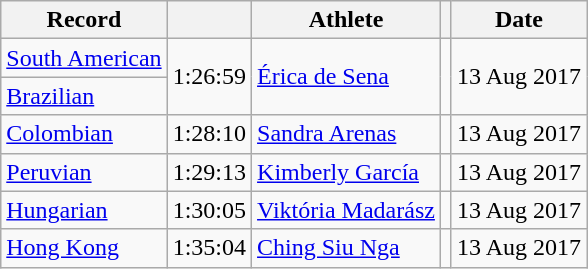<table class="wikitable">
<tr>
<th>Record</th>
<th></th>
<th>Athlete</th>
<th></th>
<th>Date</th>
</tr>
<tr>
<td><a href='#'>South American</a></td>
<td rowspan=2>1:26:59</td>
<td rowspan=2><a href='#'>Érica de Sena</a></td>
<td rowspan=2></td>
<td rowspan=2 align=right>13 Aug 2017</td>
</tr>
<tr>
<td><a href='#'>Brazilian</a></td>
</tr>
<tr>
<td><a href='#'>Colombian</a></td>
<td>1:28:10</td>
<td><a href='#'>Sandra Arenas</a></td>
<td></td>
<td align=right>13 Aug 2017</td>
</tr>
<tr>
<td><a href='#'>Peruvian</a></td>
<td>1:29:13</td>
<td><a href='#'>Kimberly García</a></td>
<td></td>
<td align=right>13 Aug 2017</td>
</tr>
<tr>
<td><a href='#'>Hungarian</a></td>
<td>1:30:05</td>
<td><a href='#'>Viktória Madarász</a></td>
<td></td>
<td align=right>13 Aug 2017</td>
</tr>
<tr>
<td><a href='#'>Hong Kong</a></td>
<td>1:35:04</td>
<td><a href='#'>Ching Siu Nga</a></td>
<td></td>
<td align=right>13 Aug 2017</td>
</tr>
</table>
